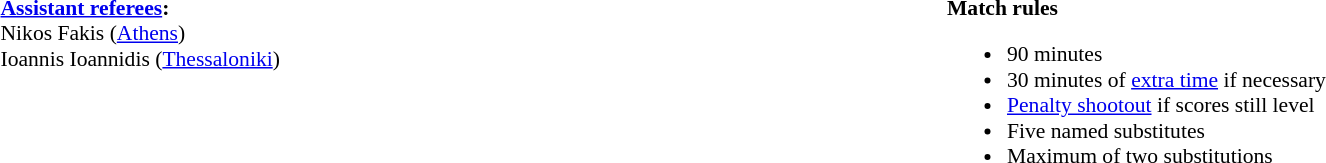<table width=100% style="font-size: 90%">
<tr>
<td width=50% valign=top><br><strong><a href='#'>Assistant referees</a>:</strong>
<br>Nikos Fakis (<a href='#'>Athens</a>)
<br>Ioannis Ioannidis (<a href='#'>Thessaloniki</a>)</td>
<td width=50% valign=top><br><strong>Match rules</strong><ul><li>90 minutes</li><li>30 minutes of <a href='#'>extra time</a> if necessary</li><li><a href='#'>Penalty shootout</a> if scores still level</li><li>Five named substitutes</li><li>Maximum of two substitutions</li></ul></td>
</tr>
</table>
